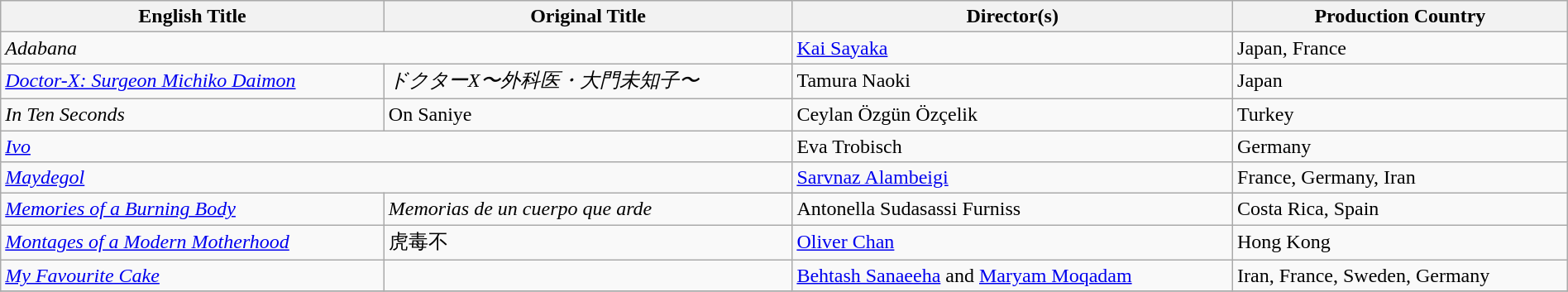<table class="sortable wikitable" style="width:100%; margin-bottom:4px">
<tr>
<th>English Title</th>
<th>Original Title</th>
<th>Director(s)</th>
<th>Production Country</th>
</tr>
<tr>
<td colspan="2"><em>Adabana</em></td>
<td><a href='#'>Kai Sayaka</a></td>
<td>Japan, France</td>
</tr>
<tr>
<td><em><a href='#'>Doctor-X: Surgeon Michiko Daimon</a></em></td>
<td><em>ドクターX〜外科医・大門未知子〜</em></td>
<td>Tamura Naoki</td>
<td>Japan</td>
</tr>
<tr>
<td><em>In Ten Seconds</em></td>
<td>On Saniye</td>
<td>Ceylan Özgün Özçelik</td>
<td>Turkey</td>
</tr>
<tr>
<td colspan="2"><em><a href='#'>Ivo</a></em></td>
<td>Eva Trobisch</td>
<td>Germany</td>
</tr>
<tr>
<td colspan="2"><em><a href='#'>Maydegol</a></em></td>
<td><a href='#'>Sarvnaz Alambeigi</a></td>
<td>France, Germany, Iran</td>
</tr>
<tr>
<td><em><a href='#'>Memories of a Burning Body</a></em></td>
<td><em>Memorias de un cuerpo que arde</em></td>
<td>Antonella Sudasassi Furniss</td>
<td>Costa Rica, Spain</td>
</tr>
<tr>
<td><em><a href='#'>Montages of a Modern Motherhood</a></em></td>
<td>虎毒不</td>
<td><a href='#'>Oliver Chan</a></td>
<td>Hong Kong</td>
</tr>
<tr>
<td><em><a href='#'>My Favourite Cake</a></em></td>
<td></td>
<td><a href='#'>Behtash Sanaeeha</a> and <a href='#'>Maryam Moqadam</a></td>
<td>Iran, France, Sweden, Germany</td>
</tr>
<tr>
</tr>
</table>
